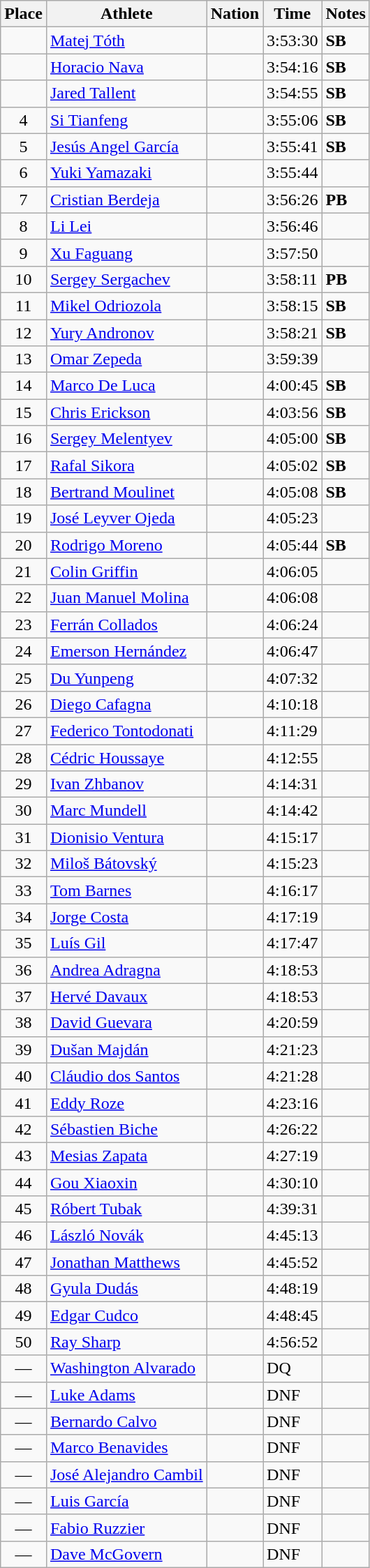<table class=wikitable>
<tr>
<th>Place</th>
<th>Athlete</th>
<th>Nation</th>
<th>Time</th>
<th>Notes</th>
</tr>
<tr>
<td align=center></td>
<td><a href='#'>Matej Tóth</a></td>
<td></td>
<td>3:53:30</td>
<td><strong>SB</strong></td>
</tr>
<tr>
<td align=center></td>
<td><a href='#'>Horacio Nava</a></td>
<td></td>
<td>3:54:16</td>
<td><strong>SB</strong></td>
</tr>
<tr>
<td align=center></td>
<td><a href='#'>Jared Tallent</a></td>
<td></td>
<td>3:54:55</td>
<td><strong>SB</strong></td>
</tr>
<tr>
<td align=center>4</td>
<td><a href='#'>Si Tianfeng</a></td>
<td></td>
<td>3:55:06</td>
<td><strong>SB</strong></td>
</tr>
<tr>
<td align=center>5</td>
<td><a href='#'>Jesús Angel García</a></td>
<td></td>
<td>3:55:41</td>
<td><strong>SB</strong></td>
</tr>
<tr>
<td align=center>6</td>
<td><a href='#'>Yuki Yamazaki</a></td>
<td></td>
<td>3:55:44</td>
<td> </td>
</tr>
<tr>
<td align=center>7</td>
<td><a href='#'>Cristian Berdeja</a></td>
<td></td>
<td>3:56:26</td>
<td><strong>PB</strong></td>
</tr>
<tr>
<td align=center>8</td>
<td><a href='#'>Li Lei</a></td>
<td></td>
<td>3:56:46</td>
<td> </td>
</tr>
<tr>
<td align=center>9</td>
<td><a href='#'>Xu Faguang</a></td>
<td></td>
<td>3:57:50</td>
<td> </td>
</tr>
<tr>
<td align=center>10</td>
<td><a href='#'>Sergey Sergachev</a></td>
<td></td>
<td>3:58:11</td>
<td><strong>PB</strong></td>
</tr>
<tr>
<td align=center>11</td>
<td><a href='#'>Mikel Odriozola</a></td>
<td></td>
<td>3:58:15</td>
<td><strong>SB</strong></td>
</tr>
<tr>
<td align=center>12</td>
<td><a href='#'>Yury Andronov</a></td>
<td></td>
<td>3:58:21</td>
<td><strong>SB</strong></td>
</tr>
<tr>
<td align=center>13</td>
<td><a href='#'>Omar Zepeda</a></td>
<td></td>
<td>3:59:39</td>
<td> </td>
</tr>
<tr>
<td align=center>14</td>
<td><a href='#'>Marco De Luca</a></td>
<td></td>
<td>4:00:45</td>
<td><strong>SB</strong></td>
</tr>
<tr>
<td align=center>15</td>
<td><a href='#'>Chris Erickson</a></td>
<td></td>
<td>4:03:56</td>
<td><strong>SB</strong></td>
</tr>
<tr>
<td align=center>16</td>
<td><a href='#'>Sergey Melentyev</a></td>
<td></td>
<td>4:05:00</td>
<td><strong>SB</strong></td>
</tr>
<tr>
<td align=center>17</td>
<td><a href='#'>Rafal Sikora</a></td>
<td></td>
<td>4:05:02</td>
<td><strong>SB</strong></td>
</tr>
<tr>
<td align=center>18</td>
<td><a href='#'>Bertrand Moulinet</a></td>
<td></td>
<td>4:05:08</td>
<td><strong>SB</strong></td>
</tr>
<tr>
<td align=center>19</td>
<td><a href='#'>José Leyver Ojeda</a></td>
<td></td>
<td>4:05:23</td>
<td> </td>
</tr>
<tr>
<td align=center>20</td>
<td><a href='#'>Rodrigo Moreno</a></td>
<td></td>
<td>4:05:44</td>
<td><strong>SB</strong></td>
</tr>
<tr>
<td align=center>21</td>
<td><a href='#'>Colin Griffin</a></td>
<td></td>
<td>4:06:05</td>
<td></td>
</tr>
<tr>
<td align=center>22</td>
<td><a href='#'>Juan Manuel Molina</a></td>
<td></td>
<td>4:06:08</td>
<td></td>
</tr>
<tr>
<td align=center>23</td>
<td><a href='#'>Ferrán Collados</a></td>
<td></td>
<td>4:06:24</td>
<td></td>
</tr>
<tr>
<td align=center>24</td>
<td><a href='#'>Emerson Hernández</a></td>
<td></td>
<td>4:06:47</td>
<td></td>
</tr>
<tr>
<td align=center>25</td>
<td><a href='#'>Du Yunpeng</a></td>
<td></td>
<td>4:07:32</td>
<td></td>
</tr>
<tr>
<td align=center>26</td>
<td><a href='#'>Diego Cafagna</a></td>
<td></td>
<td>4:10:18</td>
<td></td>
</tr>
<tr>
<td align=center>27</td>
<td><a href='#'>Federico Tontodonati</a></td>
<td></td>
<td>4:11:29</td>
<td></td>
</tr>
<tr>
<td align=center>28</td>
<td><a href='#'>Cédric Houssaye</a></td>
<td></td>
<td>4:12:55</td>
<td></td>
</tr>
<tr>
<td align=center>29</td>
<td><a href='#'>Ivan Zhbanov</a></td>
<td></td>
<td>4:14:31</td>
<td></td>
</tr>
<tr>
<td align=center>30</td>
<td><a href='#'>Marc Mundell</a></td>
<td></td>
<td>4:14:42</td>
<td></td>
</tr>
<tr>
<td align=center>31</td>
<td><a href='#'>Dionisio Ventura</a></td>
<td></td>
<td>4:15:17</td>
<td></td>
</tr>
<tr>
<td align=center>32</td>
<td><a href='#'>Miloš Bátovský</a></td>
<td></td>
<td>4:15:23</td>
<td></td>
</tr>
<tr>
<td align=center>33</td>
<td><a href='#'>Tom Barnes</a></td>
<td></td>
<td>4:16:17</td>
<td></td>
</tr>
<tr>
<td align=center>34</td>
<td><a href='#'>Jorge Costa</a></td>
<td></td>
<td>4:17:19</td>
<td></td>
</tr>
<tr>
<td align=center>35</td>
<td><a href='#'>Luís Gil</a></td>
<td></td>
<td>4:17:47</td>
<td></td>
</tr>
<tr>
<td align=center>36</td>
<td><a href='#'>Andrea Adragna</a></td>
<td></td>
<td>4:18:53</td>
<td></td>
</tr>
<tr>
<td align=center>37</td>
<td><a href='#'>Hervé Davaux</a></td>
<td></td>
<td>4:18:53</td>
<td></td>
</tr>
<tr>
<td align=center>38</td>
<td><a href='#'>David Guevara</a></td>
<td></td>
<td>4:20:59</td>
<td></td>
</tr>
<tr>
<td align=center>39</td>
<td><a href='#'>Dušan Majdán</a></td>
<td></td>
<td>4:21:23</td>
<td></td>
</tr>
<tr>
<td align=center>40</td>
<td><a href='#'>Cláudio dos Santos</a></td>
<td></td>
<td>4:21:28</td>
<td></td>
</tr>
<tr>
<td align=center>41</td>
<td><a href='#'>Eddy Roze</a></td>
<td></td>
<td>4:23:16</td>
<td></td>
</tr>
<tr>
<td align=center>42</td>
<td><a href='#'>Sébastien Biche</a></td>
<td></td>
<td>4:26:22</td>
<td></td>
</tr>
<tr>
<td align=center>43</td>
<td><a href='#'>Mesias Zapata</a></td>
<td></td>
<td>4:27:19</td>
<td></td>
</tr>
<tr>
<td align=center>44</td>
<td><a href='#'>Gou Xiaoxin</a></td>
<td></td>
<td>4:30:10</td>
<td></td>
</tr>
<tr>
<td align=center>45</td>
<td><a href='#'>Róbert Tubak</a></td>
<td></td>
<td>4:39:31</td>
<td></td>
</tr>
<tr>
<td align=center>46</td>
<td><a href='#'>László Novák</a></td>
<td></td>
<td>4:45:13</td>
<td></td>
</tr>
<tr>
<td align=center>47</td>
<td><a href='#'>Jonathan Matthews</a></td>
<td></td>
<td>4:45:52</td>
<td></td>
</tr>
<tr>
<td align=center>48</td>
<td><a href='#'>Gyula Dudás</a></td>
<td></td>
<td>4:48:19</td>
<td></td>
</tr>
<tr>
<td align=center>49</td>
<td><a href='#'>Edgar Cudco</a></td>
<td></td>
<td>4:48:45</td>
<td></td>
</tr>
<tr>
<td align=center>50</td>
<td><a href='#'>Ray Sharp</a></td>
<td></td>
<td>4:56:52</td>
<td></td>
</tr>
<tr>
<td align=center>—</td>
<td><a href='#'>Washington Alvarado</a></td>
<td></td>
<td>DQ</td>
<td></td>
</tr>
<tr>
<td align=center>—</td>
<td><a href='#'>Luke Adams</a></td>
<td></td>
<td>DNF</td>
<td></td>
</tr>
<tr>
<td align=center>—</td>
<td><a href='#'>Bernardo Calvo</a></td>
<td></td>
<td>DNF</td>
<td></td>
</tr>
<tr>
<td align=center>—</td>
<td><a href='#'>Marco Benavides</a></td>
<td></td>
<td>DNF</td>
<td></td>
</tr>
<tr>
<td align=center>—</td>
<td><a href='#'>José Alejandro Cambil</a></td>
<td></td>
<td>DNF</td>
<td></td>
</tr>
<tr>
<td align=center>—</td>
<td><a href='#'>Luis García</a></td>
<td></td>
<td>DNF</td>
<td></td>
</tr>
<tr>
<td align=center>—</td>
<td><a href='#'>Fabio Ruzzier</a></td>
<td></td>
<td>DNF</td>
<td></td>
</tr>
<tr>
<td align=center>—</td>
<td><a href='#'>Dave McGovern</a></td>
<td></td>
<td>DNF</td>
<td></td>
</tr>
</table>
